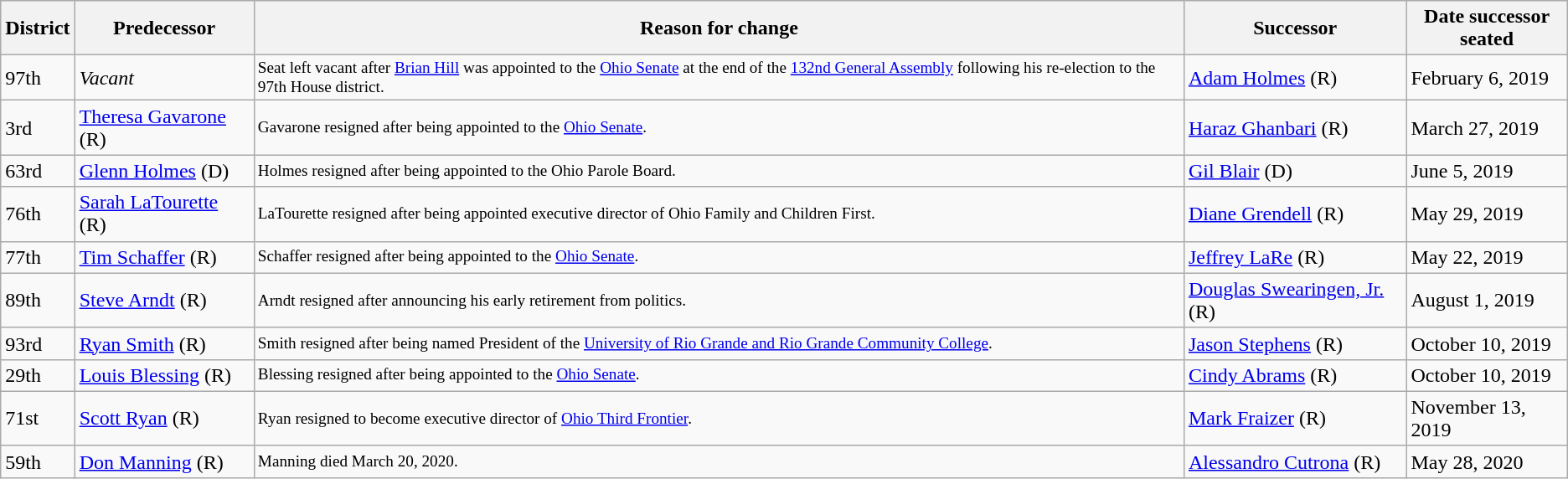<table class="wikitable sortable">
<tr>
<th>District</th>
<th>Predecessor</th>
<th>Reason for change</th>
<th>Successor</th>
<th>Date successor<br>seated</th>
</tr>
<tr>
<td>97th</td>
<td><em>Vacant</em></td>
<td style="font-size:80%">Seat left vacant after <a href='#'>Brian Hill</a> was appointed to the <a href='#'>Ohio Senate</a> at the end of the <a href='#'>132nd General Assembly</a> following his re-election to the 97th House district.</td>
<td><a href='#'>Adam Holmes</a> (R)</td>
<td>February 6, 2019</td>
</tr>
<tr>
<td>3rd</td>
<td><a href='#'>Theresa Gavarone</a> (R)</td>
<td style="font-size:80%">Gavarone resigned after being appointed to the <a href='#'>Ohio Senate</a>.</td>
<td><a href='#'>Haraz Ghanbari</a> (R)</td>
<td>March 27, 2019</td>
</tr>
<tr>
<td>63rd</td>
<td><a href='#'>Glenn Holmes</a> (D)</td>
<td style="font-size:80%">Holmes resigned after being appointed to the Ohio Parole Board.</td>
<td><a href='#'>Gil Blair</a> (D)</td>
<td>June 5, 2019</td>
</tr>
<tr>
<td>76th</td>
<td><a href='#'>Sarah LaTourette</a> (R)</td>
<td style="font-size:80%">LaTourette resigned after being appointed executive director of Ohio Family and Children First.</td>
<td><a href='#'>Diane Grendell</a> (R)</td>
<td>May 29, 2019</td>
</tr>
<tr>
<td>77th</td>
<td><a href='#'>Tim Schaffer</a> (R)</td>
<td style="font-size:80%">Schaffer resigned after being appointed to the <a href='#'>Ohio Senate</a>.</td>
<td><a href='#'>Jeffrey LaRe</a> (R)</td>
<td>May 22, 2019</td>
</tr>
<tr>
<td>89th</td>
<td><a href='#'>Steve Arndt</a> (R)</td>
<td style="font-size:80%">Arndt resigned after announcing his early retirement from politics.</td>
<td><a href='#'>Douglas Swearingen, Jr.</a> (R)</td>
<td>August 1, 2019</td>
</tr>
<tr>
<td>93rd</td>
<td><a href='#'>Ryan Smith</a> (R)</td>
<td style="font-size:80%">Smith resigned after being named President of the <a href='#'>University of Rio Grande and Rio Grande Community College</a>.</td>
<td><a href='#'>Jason Stephens</a> (R)</td>
<td>October 10, 2019</td>
</tr>
<tr>
<td>29th</td>
<td><a href='#'>Louis Blessing</a> (R)</td>
<td style="font-size:80%">Blessing resigned after being appointed to the <a href='#'>Ohio Senate</a>.</td>
<td><a href='#'>Cindy Abrams</a> (R)</td>
<td>October 10, 2019</td>
</tr>
<tr>
<td>71st</td>
<td><a href='#'>Scott Ryan</a> (R)</td>
<td style="font-size:80%">Ryan resigned to become executive director of <a href='#'>Ohio Third Frontier</a>.</td>
<td><a href='#'>Mark Fraizer</a> (R)</td>
<td>November 13, 2019</td>
</tr>
<tr>
<td>59th</td>
<td><a href='#'>Don Manning</a> (R)</td>
<td style="font-size:80%">Manning died March 20, 2020.</td>
<td><a href='#'>Alessandro Cutrona</a> (R)</td>
<td>May 28, 2020</td>
</tr>
</table>
